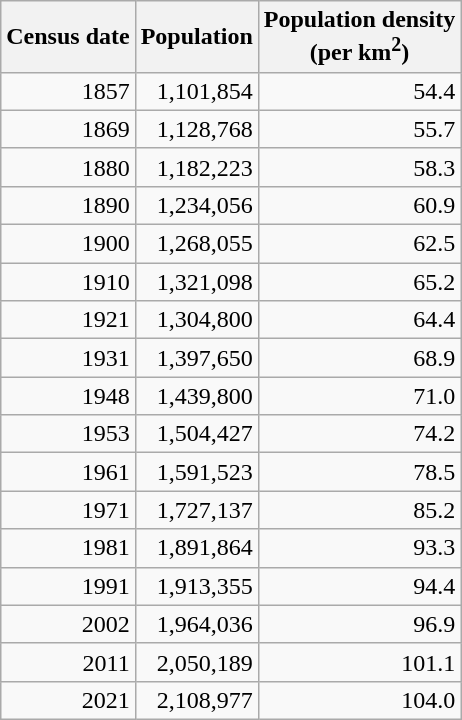<table class="wikitable" style="text-align: right;">
<tr>
<th>Census date</th>
<th>Population</th>
<th>Population density<br>(per km<sup>2</sup>)</th>
</tr>
<tr>
<td>1857</td>
<td>1,101,854</td>
<td>54.4</td>
</tr>
<tr>
<td>1869</td>
<td>1,128,768</td>
<td>55.7</td>
</tr>
<tr>
<td>1880</td>
<td>1,182,223</td>
<td>58.3</td>
</tr>
<tr>
<td>1890</td>
<td>1,234,056</td>
<td>60.9</td>
</tr>
<tr>
<td>1900</td>
<td>1,268,055</td>
<td>62.5</td>
</tr>
<tr>
<td>1910</td>
<td>1,321,098</td>
<td>65.2</td>
</tr>
<tr>
<td>1921</td>
<td>1,304,800</td>
<td>64.4</td>
</tr>
<tr>
<td>1931</td>
<td>1,397,650</td>
<td>68.9</td>
</tr>
<tr>
<td>1948</td>
<td>1,439,800</td>
<td>71.0</td>
</tr>
<tr>
<td>1953</td>
<td>1,504,427</td>
<td>74.2</td>
</tr>
<tr>
<td>1961</td>
<td>1,591,523</td>
<td>78.5</td>
</tr>
<tr>
<td>1971</td>
<td>1,727,137</td>
<td>85.2</td>
</tr>
<tr>
<td>1981</td>
<td>1,891,864</td>
<td>93.3</td>
</tr>
<tr>
<td>1991</td>
<td>1,913,355</td>
<td>94.4</td>
</tr>
<tr>
<td>2002</td>
<td>1,964,036</td>
<td>96.9</td>
</tr>
<tr>
<td>2011</td>
<td>2,050,189</td>
<td>101.1</td>
</tr>
<tr>
<td>2021</td>
<td>2,108,977</td>
<td>104.0</td>
</tr>
</table>
